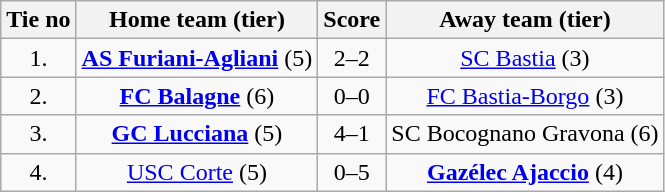<table class="wikitable" style="text-align: center">
<tr>
<th>Tie no</th>
<th>Home team (tier)</th>
<th>Score</th>
<th>Away team (tier)</th>
</tr>
<tr>
<td>1.</td>
<td><strong><a href='#'>AS Furiani-Agliani</a></strong> (5)</td>
<td>2–2 </td>
<td><a href='#'>SC Bastia</a> (3)</td>
</tr>
<tr>
<td>2.</td>
<td><strong><a href='#'>FC Balagne</a></strong> (6)</td>
<td>0–0 </td>
<td><a href='#'>FC Bastia-Borgo</a> (3)</td>
</tr>
<tr>
<td>3.</td>
<td><strong><a href='#'>GC Lucciana</a></strong> (5)</td>
<td>4–1</td>
<td>SC Bocognano Gravona (6)</td>
</tr>
<tr>
<td>4.</td>
<td><a href='#'>USC Corte</a> (5)</td>
<td>0–5</td>
<td><strong><a href='#'>Gazélec Ajaccio</a></strong> (4)</td>
</tr>
</table>
